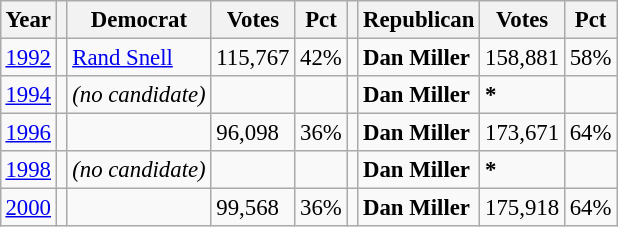<table class="wikitable" style="margin:0.5em ; font-size:95%">
<tr>
<th>Year</th>
<th></th>
<th>Democrat</th>
<th>Votes</th>
<th>Pct</th>
<th></th>
<th>Republican</th>
<th>Votes</th>
<th>Pct</th>
</tr>
<tr>
<td><a href='#'>1992</a></td>
<td></td>
<td><a href='#'>Rand Snell</a></td>
<td>115,767</td>
<td>42%</td>
<td></td>
<td><strong>Dan Miller</strong></td>
<td>158,881</td>
<td>58%</td>
</tr>
<tr>
<td><a href='#'>1994</a></td>
<td></td>
<td><em>(no candidate)</em></td>
<td></td>
<td></td>
<td></td>
<td><strong>Dan Miller</strong></td>
<td><strong>*</strong></td>
<td></td>
</tr>
<tr>
<td><a href='#'>1996</a></td>
<td></td>
<td></td>
<td>96,098</td>
<td>36%</td>
<td></td>
<td><strong>Dan Miller</strong></td>
<td>173,671</td>
<td>64%</td>
</tr>
<tr>
<td><a href='#'>1998</a></td>
<td></td>
<td><em>(no candidate)</em></td>
<td></td>
<td></td>
<td></td>
<td><strong>Dan Miller</strong></td>
<td><strong>*</strong></td>
<td></td>
</tr>
<tr>
<td><a href='#'>2000</a></td>
<td></td>
<td></td>
<td>99,568</td>
<td>36%</td>
<td></td>
<td><strong>Dan Miller</strong></td>
<td>175,918</td>
<td>64%</td>
</tr>
</table>
